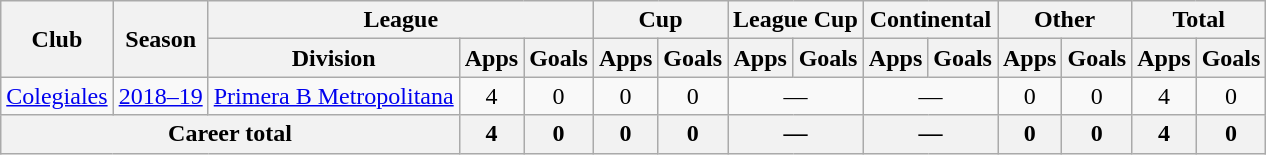<table class="wikitable" style="text-align:center">
<tr>
<th rowspan="2">Club</th>
<th rowspan="2">Season</th>
<th colspan="3">League</th>
<th colspan="2">Cup</th>
<th colspan="2">League Cup</th>
<th colspan="2">Continental</th>
<th colspan="2">Other</th>
<th colspan="2">Total</th>
</tr>
<tr>
<th>Division</th>
<th>Apps</th>
<th>Goals</th>
<th>Apps</th>
<th>Goals</th>
<th>Apps</th>
<th>Goals</th>
<th>Apps</th>
<th>Goals</th>
<th>Apps</th>
<th>Goals</th>
<th>Apps</th>
<th>Goals</th>
</tr>
<tr>
<td rowspan="1"><a href='#'>Colegiales</a></td>
<td><a href='#'>2018–19</a></td>
<td rowspan="1"><a href='#'>Primera B Metropolitana</a></td>
<td>4</td>
<td>0</td>
<td>0</td>
<td>0</td>
<td colspan="2">—</td>
<td colspan="2">—</td>
<td>0</td>
<td>0</td>
<td>4</td>
<td>0</td>
</tr>
<tr>
<th colspan="3">Career total</th>
<th>4</th>
<th>0</th>
<th>0</th>
<th>0</th>
<th colspan="2">—</th>
<th colspan="2">—</th>
<th>0</th>
<th>0</th>
<th>4</th>
<th>0</th>
</tr>
</table>
